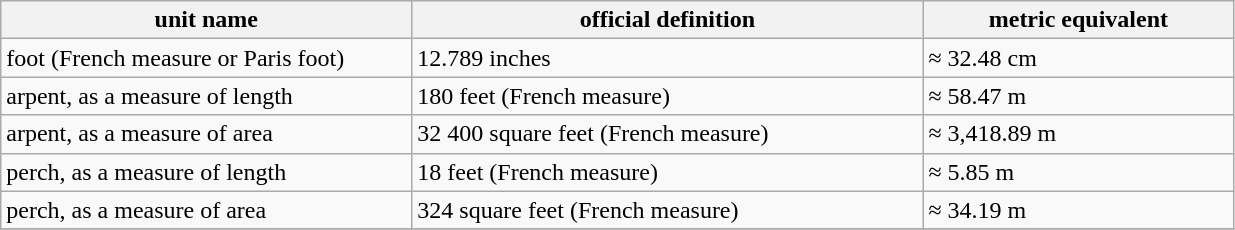<table class="wikitable">
<tr>
<th style="width:200pt;">unit name</th>
<th style="width:250pt;">official definition</th>
<th style="width:150pt;">metric equivalent</th>
</tr>
<tr>
<td>foot (French measure or Paris foot)</td>
<td>12.789 inches</td>
<td>≈ 32.48 cm</td>
</tr>
<tr>
<td>arpent, as a measure of length</td>
<td>180 feet (French measure)</td>
<td>≈ 58.47 m</td>
</tr>
<tr>
<td>arpent, as a measure of area</td>
<td>32 400 square feet (French measure)</td>
<td>≈ 3,418.89 m</td>
</tr>
<tr>
<td>perch, as a measure of length</td>
<td>18 feet (French measure)</td>
<td>≈ 5.85 m</td>
</tr>
<tr>
<td>perch, as a measure of area</td>
<td>324 square feet (French measure)</td>
<td>≈ 34.19 m</td>
</tr>
<tr>
</tr>
</table>
